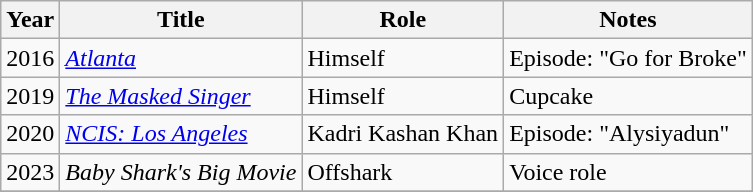<table class="wikitable">
<tr>
<th>Year</th>
<th>Title</th>
<th>Role</th>
<th>Notes</th>
</tr>
<tr>
<td>2016</td>
<td><em><a href='#'>Atlanta</a></em></td>
<td>Himself</td>
<td>Episode: "Go for Broke"</td>
</tr>
<tr>
<td>2019</td>
<td><em><a href='#'>The Masked Singer</a></em></td>
<td>Himself</td>
<td>Cupcake</td>
</tr>
<tr>
<td>2020</td>
<td><em><a href='#'>NCIS: Los Angeles</a></em></td>
<td>Kadri Kashan Khan</td>
<td>Episode: "Alysiyadun"</td>
</tr>
<tr>
<td>2023</td>
<td><em>Baby Shark's Big Movie</em></td>
<td>Offshark</td>
<td>Voice role</td>
</tr>
<tr>
</tr>
</table>
